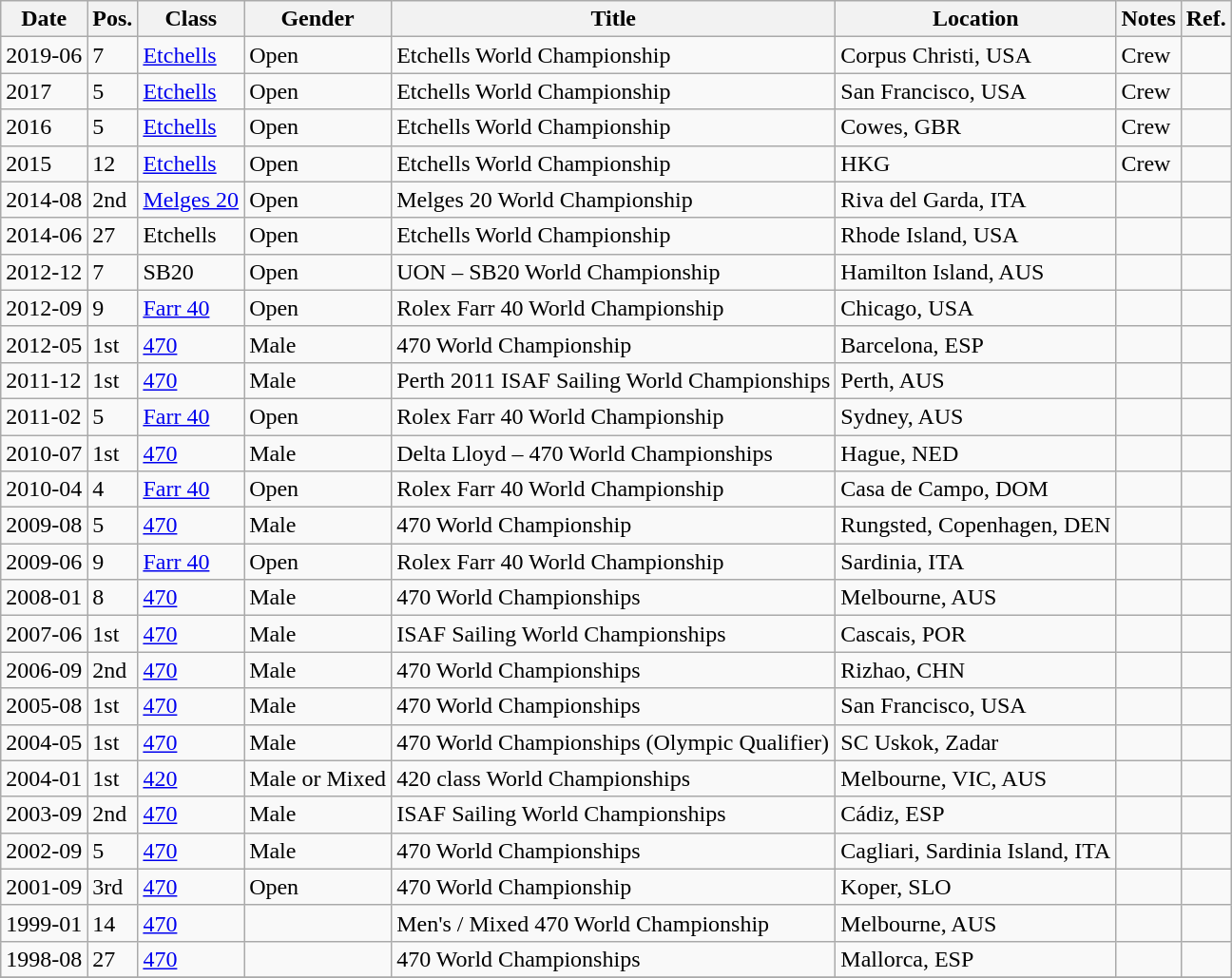<table class="wikitable sortable">
<tr>
<th>Date</th>
<th>Pos.</th>
<th>Class</th>
<th>Gender</th>
<th>Title</th>
<th>Location</th>
<th>Notes</th>
<th>Ref.</th>
</tr>
<tr>
<td>2019-06</td>
<td>7</td>
<td><a href='#'>Etchells</a></td>
<td>Open</td>
<td>Etchells World Championship</td>
<td>Corpus Christi, USA</td>
<td>Crew</td>
<td></td>
</tr>
<tr>
<td>2017</td>
<td>5</td>
<td><a href='#'>Etchells</a></td>
<td>Open</td>
<td>Etchells World Championship</td>
<td>San Francisco, USA</td>
<td>Crew</td>
<td></td>
</tr>
<tr>
<td>2016</td>
<td>5</td>
<td><a href='#'>Etchells</a></td>
<td>Open</td>
<td>Etchells World Championship</td>
<td>Cowes, GBR</td>
<td>Crew</td>
<td></td>
</tr>
<tr>
<td>2015</td>
<td>12</td>
<td><a href='#'>Etchells</a></td>
<td>Open</td>
<td>Etchells World Championship</td>
<td>HKG</td>
<td>Crew</td>
<td></td>
</tr>
<tr>
<td>2014-08</td>
<td> 2nd</td>
<td><a href='#'>Melges 20</a></td>
<td>Open</td>
<td>Melges 20 World Championship</td>
<td>Riva del Garda, ITA</td>
<td></td>
<td></td>
</tr>
<tr>
<td>2014-06</td>
<td>27</td>
<td>Etchells</td>
<td>Open</td>
<td>Etchells World Championship</td>
<td>Rhode Island, USA</td>
<td></td>
<td></td>
</tr>
<tr>
<td>2012-12</td>
<td>7</td>
<td>SB20</td>
<td>Open</td>
<td>UON – SB20 World Championship</td>
<td>Hamilton Island, AUS</td>
<td></td>
<td></td>
</tr>
<tr>
<td>2012-09</td>
<td>9</td>
<td><a href='#'>Farr 40</a></td>
<td>Open</td>
<td>Rolex Farr 40 World Championship</td>
<td>Chicago, USA</td>
<td></td>
<td></td>
</tr>
<tr>
<td>2012-05</td>
<td> 1st</td>
<td><a href='#'>470</a></td>
<td>Male</td>
<td>470 World Championship</td>
<td>Barcelona, ESP</td>
<td></td>
<td></td>
</tr>
<tr>
<td>2011-12</td>
<td> 1st</td>
<td><a href='#'>470</a></td>
<td>Male</td>
<td>Perth 2011 ISAF Sailing World Championships</td>
<td>Perth, AUS</td>
<td></td>
<td></td>
</tr>
<tr>
<td>2011-02</td>
<td>5</td>
<td><a href='#'>Farr 40</a></td>
<td>Open</td>
<td>Rolex Farr 40 World Championship</td>
<td>Sydney, AUS</td>
<td></td>
<td></td>
</tr>
<tr>
<td>2010-07</td>
<td> 1st</td>
<td><a href='#'>470</a></td>
<td>Male</td>
<td>Delta Lloyd – 470 World Championships</td>
<td>Hague, NED</td>
<td></td>
<td></td>
</tr>
<tr>
<td>2010-04</td>
<td>4</td>
<td><a href='#'>Farr 40</a></td>
<td>Open</td>
<td>Rolex Farr 40 World Championship</td>
<td>Casa de Campo, DOM</td>
<td></td>
<td></td>
</tr>
<tr>
<td>2009-08</td>
<td>5</td>
<td><a href='#'>470</a></td>
<td>Male</td>
<td>470 World Championship</td>
<td>Rungsted, Copenhagen, DEN</td>
<td></td>
<td></td>
</tr>
<tr>
<td>2009-06</td>
<td>9</td>
<td><a href='#'>Farr 40</a></td>
<td>Open</td>
<td>Rolex Farr 40 World Championship</td>
<td>Sardinia, ITA</td>
<td></td>
<td></td>
</tr>
<tr>
<td>2008-01</td>
<td>8</td>
<td><a href='#'>470</a></td>
<td>Male</td>
<td>470 World Championships</td>
<td>Melbourne, AUS</td>
<td></td>
<td></td>
</tr>
<tr>
<td>2007-06</td>
<td> 1st</td>
<td><a href='#'>470</a></td>
<td>Male</td>
<td>ISAF Sailing World Championships</td>
<td>Cascais, POR</td>
<td></td>
<td></td>
</tr>
<tr>
<td>2006-09</td>
<td> 2nd</td>
<td><a href='#'>470</a></td>
<td>Male</td>
<td>470 World Championships</td>
<td>Rizhao, CHN</td>
<td></td>
<td></td>
</tr>
<tr>
<td>2005-08</td>
<td> 1st</td>
<td><a href='#'>470</a></td>
<td>Male</td>
<td>470 World Championships</td>
<td>San Francisco, USA</td>
<td></td>
<td></td>
</tr>
<tr>
<td>2004-05</td>
<td> 1st</td>
<td><a href='#'>470</a></td>
<td>Male</td>
<td>470 World Championships (Olympic Qualifier)</td>
<td>SC Uskok, Zadar</td>
<td></td>
<td></td>
</tr>
<tr>
<td>2004-01</td>
<td> 1st</td>
<td><a href='#'>420</a></td>
<td>Male or Mixed</td>
<td>420 class World Championships</td>
<td>Melbourne, VIC, AUS</td>
<td></td>
<td></td>
</tr>
<tr>
<td>2003-09</td>
<td> 2nd</td>
<td><a href='#'>470</a></td>
<td>Male</td>
<td>ISAF Sailing World Championships</td>
<td>Cádiz, ESP</td>
<td></td>
<td></td>
</tr>
<tr>
<td>2002-09</td>
<td>5</td>
<td><a href='#'>470</a></td>
<td>Male</td>
<td>470 World Championships</td>
<td>Cagliari, Sardinia Island, ITA</td>
<td></td>
<td></td>
</tr>
<tr>
<td>2001-09</td>
<td> 3rd</td>
<td><a href='#'>470</a></td>
<td>Open</td>
<td>470 World Championship</td>
<td>Koper, SLO</td>
<td></td>
<td></td>
</tr>
<tr>
<td>1999-01</td>
<td>14</td>
<td><a href='#'>470</a></td>
<td></td>
<td>Men's / Mixed 470 World Championship</td>
<td>Melbourne, AUS</td>
<td></td>
<td></td>
</tr>
<tr>
<td>1998-08</td>
<td>27</td>
<td><a href='#'>470</a></td>
<td></td>
<td>470 World Championships</td>
<td>Mallorca, ESP</td>
<td></td>
<td></td>
</tr>
<tr>
</tr>
</table>
